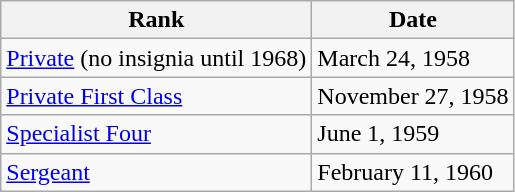<table class="wikitable">
<tr>
<th>Rank</th>
<th>Date</th>
</tr>
<tr>
<td><a href='#'>Private</a> (no insignia until 1968)</td>
<td>March 24, 1958</td>
</tr>
<tr>
<td> <a href='#'>Private First Class</a></td>
<td>November 27, 1958</td>
</tr>
<tr>
<td> <a href='#'>Specialist Four</a></td>
<td>June 1, 1959</td>
</tr>
<tr>
<td> <a href='#'>Sergeant</a></td>
<td>February 11, 1960</td>
</tr>
</table>
